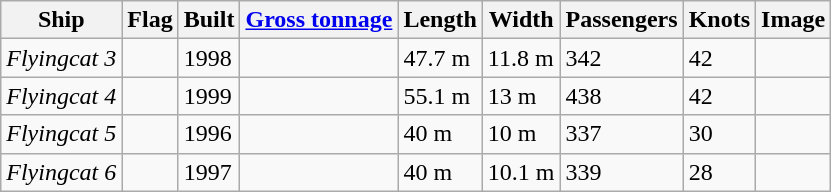<table class="wikitable">
<tr>
<th>Ship</th>
<th>Flag</th>
<th>Built</th>
<th><a href='#'>Gross tonnage</a></th>
<th>Length</th>
<th>Width</th>
<th>Passengers</th>
<th>Knots</th>
<th>Image</th>
</tr>
<tr>
<td><em>Flyingcat 3</em></td>
<td></td>
<td>1998</td>
<td></td>
<td>47.7 m</td>
<td>11.8 m</td>
<td>342</td>
<td>42</td>
<td></td>
</tr>
<tr>
<td><em>Flyingcat 4</em></td>
<td></td>
<td>1999</td>
<td></td>
<td>55.1 m</td>
<td>13 m</td>
<td>438</td>
<td>42</td>
<td></td>
</tr>
<tr>
<td><em>Flyingcat 5</em></td>
<td></td>
<td>1996</td>
<td></td>
<td>40 m</td>
<td>10 m</td>
<td>337</td>
<td>30</td>
<td></td>
</tr>
<tr>
<td><em>Flyingcat 6</em></td>
<td></td>
<td>1997</td>
<td></td>
<td>40 m</td>
<td>10.1 m</td>
<td>339</td>
<td>28</td>
<td></td>
</tr>
</table>
